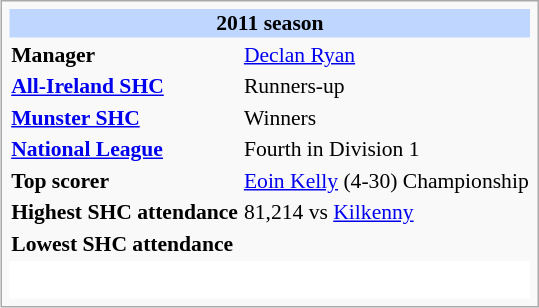<table class="infobox vevent" style="font-size: 90%;">
<tr>
<th style="background: #BFD7FF; text-align: center" colspan="3">2011 season</th>
</tr>
<tr>
<td><strong>Manager</strong></td>
<td colspan="2"><a href='#'>Declan Ryan</a></td>
</tr>
<tr>
<td><strong><a href='#'>All-Ireland SHC</a></strong></td>
<td colspan="2">Runners-up</td>
</tr>
<tr>
<td><strong><a href='#'>Munster SHC</a></strong></td>
<td colspan="2">Winners</td>
</tr>
<tr>
<td><strong><a href='#'>National League</a></strong></td>
<td colspan="2">Fourth in Division 1</td>
</tr>
<tr>
<td><strong>Top scorer</strong></td>
<td colspan="2"><a href='#'>Eoin Kelly</a> (4-30) Championship</td>
</tr>
<tr>
<td><strong>Highest SHC attendance</strong></td>
<td colspan="2">81,214 vs <a href='#'>Kilkenny</a></td>
</tr>
<tr>
<td><strong>Lowest SHC attendance</strong></td>
<td colspan="2"></td>
</tr>
<tr>
<td class="toccolours" style="background: #FFFFFF;" colspan="3"><br><table style="width:100%; text-align:center;">
<tr>
<td></td>
</tr>
</table>
</td>
</tr>
</table>
